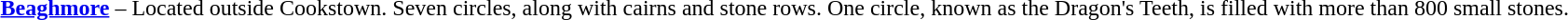<table border="0">
<tr>
<td></td>
<td><strong><a href='#'>Beaghmore</a></strong> – Located outside Cookstown. Seven circles, along with cairns and stone rows. One circle, known as the Dragon's Teeth, is filled with more than 800 small stones.</td>
</tr>
</table>
